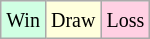<table class="wikitable">
<tr>
<td style="background:#d0ffe3;"><small>Win</small></td>
<td style="background:#ffd;"><small>Draw</small></td>
<td style="background:#ffd0e3;"><small>Loss</small></td>
</tr>
</table>
